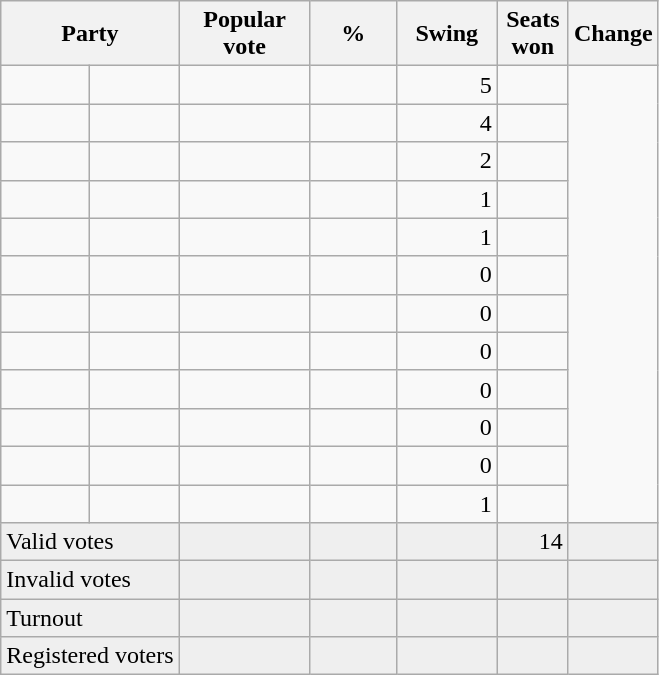<table class=wikitable style="text-align:right">
<tr>
<th colspan=2>Party</th>
<th width=80px>Popular vote</th>
<th width=50px>%</th>
<th width=60px>Swing</th>
<th width=40px>Seats<br>won</th>
<th width=45px>Change</th>
</tr>
<tr>
<td></td>
<td></td>
<td></td>
<td></td>
<td>5</td>
<td></td>
</tr>
<tr>
<td></td>
<td></td>
<td></td>
<td></td>
<td>4</td>
<td></td>
</tr>
<tr>
<td></td>
<td></td>
<td></td>
<td></td>
<td>2</td>
<td></td>
</tr>
<tr>
<td></td>
<td></td>
<td></td>
<td></td>
<td>1</td>
<td></td>
</tr>
<tr>
<td></td>
<td></td>
<td></td>
<td></td>
<td>1</td>
<td></td>
</tr>
<tr>
<td></td>
<td></td>
<td></td>
<td></td>
<td>0</td>
<td></td>
</tr>
<tr>
<td></td>
<td></td>
<td></td>
<td></td>
<td>0</td>
<td></td>
</tr>
<tr>
<td></td>
<td></td>
<td></td>
<td></td>
<td>0</td>
<td></td>
</tr>
<tr>
<td></td>
<td></td>
<td></td>
<td></td>
<td>0</td>
<td></td>
</tr>
<tr>
<td></td>
<td></td>
<td></td>
<td></td>
<td>0</td>
<td></td>
</tr>
<tr>
<td></td>
<td></td>
<td></td>
<td></td>
<td>0</td>
<td></td>
</tr>
<tr>
<td></td>
<td></td>
<td></td>
<td></td>
<td>1</td>
<td></td>
</tr>
<tr bgcolor=#efefef>
<td align=left colspan=2>Valid votes</td>
<td></td>
<td></td>
<td></td>
<td>14</td>
<td></td>
</tr>
<tr bgcolor=#efefef>
<td align=left colspan=2>Invalid votes</td>
<td></td>
<td></td>
<td></td>
<td></td>
<td></td>
</tr>
<tr bgcolor=#efefef>
<td align=left colspan=2>Turnout</td>
<td></td>
<td></td>
<td></td>
<td></td>
<td></td>
</tr>
<tr bgcolor=#efefef>
<td align=left colspan=2>Registered voters</td>
<td></td>
<td></td>
<td></td>
<td></td>
<td></td>
</tr>
</table>
